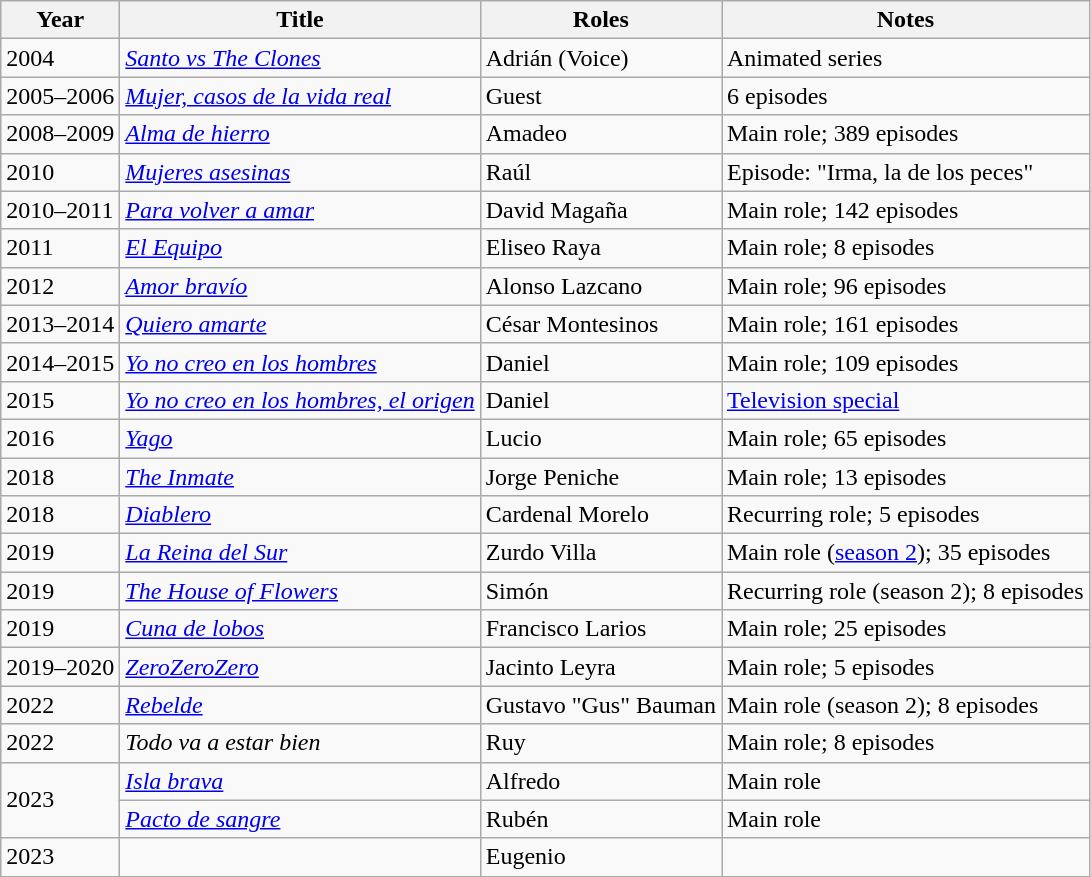<table class="wikitable sortable">
<tr>
<th>Year</th>
<th>Title</th>
<th>Roles</th>
<th>Notes</th>
</tr>
<tr>
<td>2004</td>
<td><em><a href='#'>Santo vs The Clones</a></em></td>
<td>Adrián (Voice)</td>
<td>Animated series</td>
</tr>
<tr>
<td>2005–2006</td>
<td><em><a href='#'>Mujer, casos de la vida real</a></em></td>
<td>Guest</td>
<td>6 episodes</td>
</tr>
<tr>
<td>2008–2009</td>
<td><em><a href='#'>Alma de hierro</a></em></td>
<td>Amadeo</td>
<td>Main role; 389 episodes</td>
</tr>
<tr>
<td>2010</td>
<td><em><a href='#'>Mujeres asesinas</a></em></td>
<td>Raúl</td>
<td>Episode: "Irma, la de los peces"</td>
</tr>
<tr>
<td>2010–2011</td>
<td><em><a href='#'>Para volver a amar</a></em></td>
<td>David Magaña</td>
<td>Main role; 142 episodes</td>
</tr>
<tr>
<td>2011</td>
<td><em><a href='#'>El Equipo</a></em></td>
<td>Eliseo Raya</td>
<td>Main role; 8 episodes</td>
</tr>
<tr>
<td>2012</td>
<td><em><a href='#'>Amor bravío</a></em></td>
<td>Alonso Lazcano</td>
<td>Main role; 96 episodes</td>
</tr>
<tr>
<td>2013–2014</td>
<td><em><a href='#'>Quiero amarte</a></em></td>
<td>César Montesinos</td>
<td>Main role; 161 episodes</td>
</tr>
<tr>
<td>2014–2015</td>
<td><em><a href='#'>Yo no creo en los hombres</a></em></td>
<td>Daniel</td>
<td>Main role; 109 episodes</td>
</tr>
<tr>
<td>2015</td>
<td><em><a href='#'>Yo no creo en los hombres, el origen</a></em></td>
<td>Daniel</td>
<td><a href='#'>Television special</a></td>
</tr>
<tr>
<td>2016</td>
<td><em><a href='#'>Yago</a></em></td>
<td>Lucio</td>
<td>Main role; 65 episodes</td>
</tr>
<tr>
<td>2018</td>
<td><em><a href='#'>The Inmate</a></em></td>
<td>Jorge Peniche</td>
<td>Main role; 13 episodes</td>
</tr>
<tr>
<td>2018</td>
<td><em><a href='#'>Diablero</a></em></td>
<td>Cardenal Morelo</td>
<td>Recurring role; 5 episodes</td>
</tr>
<tr>
<td>2019</td>
<td><em><a href='#'>La Reina del Sur</a></em></td>
<td>Zurdo Villa</td>
<td>Main role (<a href='#'>season 2</a>); 35 episodes</td>
</tr>
<tr>
<td>2019</td>
<td><em><a href='#'>The House of Flowers</a></em></td>
<td>Simón</td>
<td>Recurring role (season 2); 8 episodes</td>
</tr>
<tr>
<td>2019</td>
<td><em><a href='#'>Cuna de lobos</a></em></td>
<td>Francisco Larios</td>
<td>Main role; 25 episodes</td>
</tr>
<tr>
<td>2019–2020</td>
<td><em><a href='#'>ZeroZeroZero</a></em></td>
<td>Jacinto Leyra</td>
<td>Main role; 5 episodes</td>
</tr>
<tr>
<td>2022</td>
<td><em><a href='#'>Rebelde</a></em></td>
<td>Gustavo "Gus" Bauman</td>
<td>Main role (season 2); 8 episodes</td>
</tr>
<tr>
<td>2022</td>
<td><em>Todo va a estar bien</em></td>
<td>Ruy</td>
<td>Main role; 8 episodes</td>
</tr>
<tr>
<td rowspan="2">2023</td>
<td><em><a href='#'>Isla brava</a></em></td>
<td>Alfredo</td>
<td>Main role</td>
</tr>
<tr>
<td><em><a href='#'>Pacto de sangre</a></em></td>
<td>Rubén</td>
<td>Main role</td>
</tr>
<tr>
<td>2023</td>
<td><em></em></td>
<td>Eugenio</td>
<td></td>
</tr>
<tr>
</tr>
</table>
